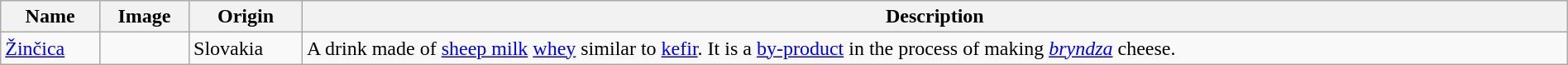<table class="wikitable sortable" style="width:100%;">
<tr>
<th>Name</th>
<th class="unsortable">Image</th>
<th>Origin</th>
<th>Description</th>
</tr>
<tr>
<td><a href='#'>Žinčica</a></td>
<td></td>
<td>Slovakia</td>
<td>A drink made of <a href='#'>sheep milk</a> <a href='#'>whey</a> similar to <a href='#'>kefir</a>. It is a <a href='#'>by-product</a> in the process of making <em><a href='#'>bryndza</a></em> cheese.</td>
</tr>
</table>
